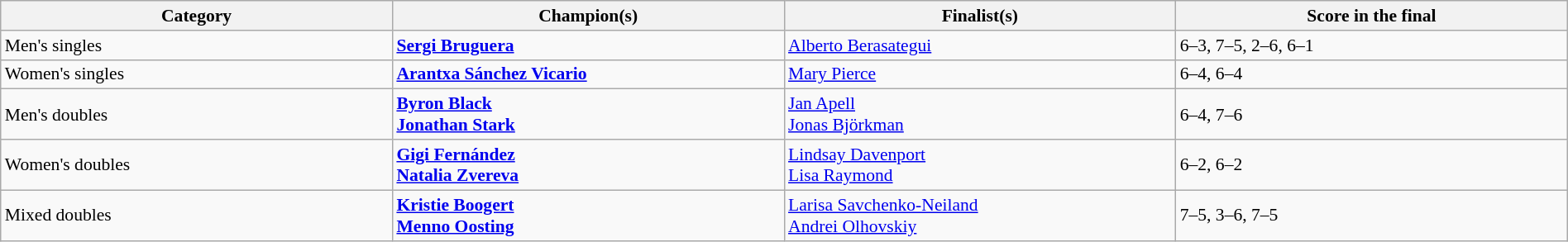<table class="wikitable" style="font-size:90%;" width=100%>
<tr>
<th width=25%>Category</th>
<th width=25%>Champion(s)</th>
<th width=25%>Finalist(s)</th>
<th width=25%>Score in the final</th>
</tr>
<tr>
<td>Men's singles</td>
<td> <strong><a href='#'>Sergi Bruguera</a> </strong></td>
<td> <a href='#'>Alberto Berasategui</a></td>
<td>6–3, 7–5, 2–6, 6–1</td>
</tr>
<tr>
<td>Women's singles</td>
<td> <strong><a href='#'>Arantxa Sánchez Vicario</a> </strong></td>
<td> <a href='#'>Mary Pierce</a></td>
<td>6–4, 6–4</td>
</tr>
<tr>
<td>Men's doubles</td>
<td> <strong><a href='#'>Byron Black</a><br> <a href='#'>Jonathan Stark</a> </strong></td>
<td> <a href='#'>Jan Apell</a><br> <a href='#'>Jonas Björkman</a></td>
<td>6–4, 7–6</td>
</tr>
<tr>
<td>Women's doubles</td>
<td> <strong><a href='#'>Gigi Fernández</a><br> <a href='#'>Natalia Zvereva</a> </strong></td>
<td> <a href='#'>Lindsay Davenport</a><br> <a href='#'>Lisa Raymond</a></td>
<td>6–2, 6–2</td>
</tr>
<tr>
<td>Mixed doubles</td>
<td> <strong><a href='#'>Kristie Boogert</a><br> <a href='#'>Menno Oosting</a> </strong></td>
<td> <a href='#'>Larisa Savchenko-Neiland</a><br> <a href='#'>Andrei Olhovskiy</a></td>
<td>7–5, 3–6, 7–5</td>
</tr>
</table>
